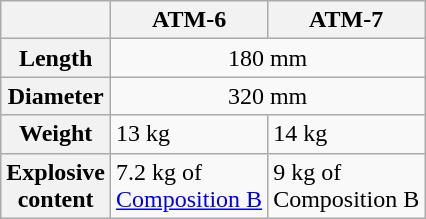<table class=wikitable>
<tr>
<th></th>
<th>ATM-6</th>
<th>ATM-7</th>
</tr>
<tr>
<th>Length</th>
<td colspan=2 align=center>180 mm</td>
</tr>
<tr>
<th>Diameter</th>
<td colspan=2 align=center>320 mm</td>
</tr>
<tr>
<th>Weight</th>
<td>13 kg</td>
<td>14 kg</td>
</tr>
<tr>
<th>Explosive <br> content</th>
<td>7.2 kg of <br> <a href='#'>Composition B</a></td>
<td>9 kg of <br> Composition B</td>
</tr>
</table>
